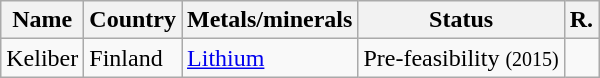<table class="wikitable sortable">
<tr>
<th>Name</th>
<th>Country</th>
<th>Metals/minerals</th>
<th>Status</th>
<th>R.</th>
</tr>
<tr>
<td>Keliber</td>
<td>Finland</td>
<td><a href='#'>Lithium</a></td>
<td>Pre-feasibility <small>(2015)</small></td>
<td></td>
</tr>
</table>
